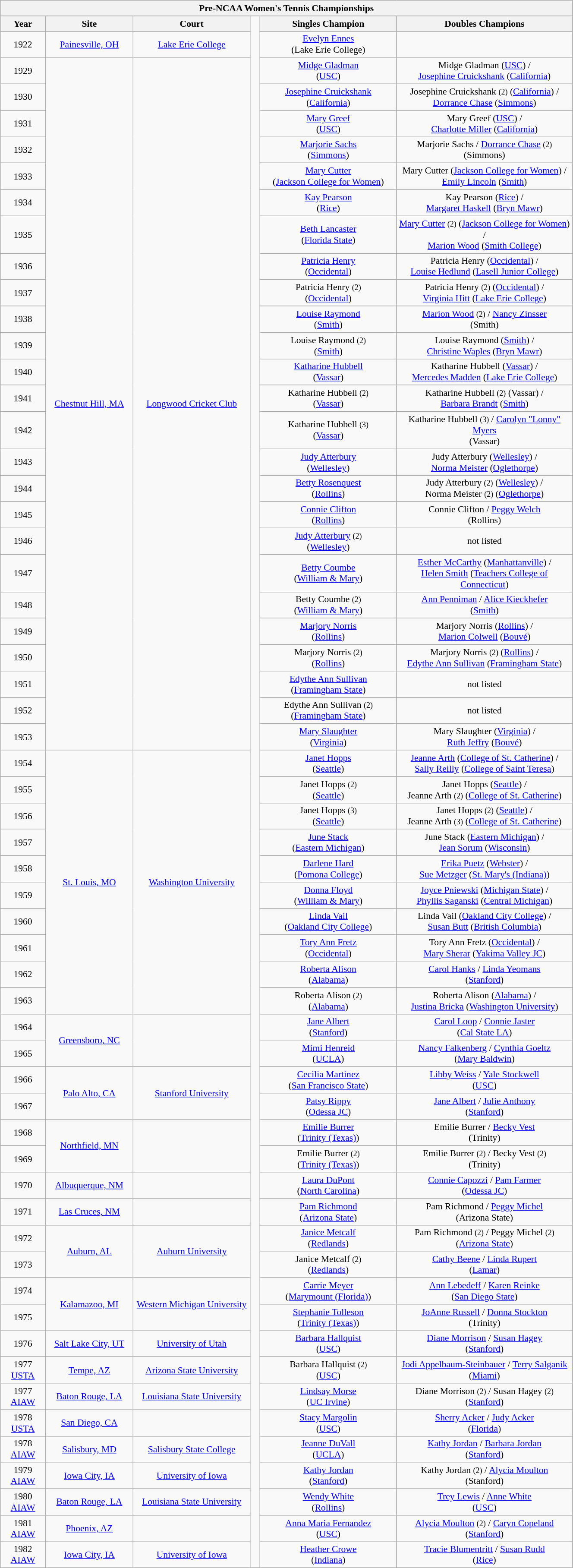<table class="wikitable" style="font-size:90%; width: 70%; text-align: center;">
<tr>
<th colspan=15>Pre-NCAA Women's Tennis Championships</th>
</tr>
<tr>
<th style="width:4%;">Year</th>
<th style="width:8%;">Site</th>
<th style="width:12%;">Court</th>
<td style="width:1%;" rowspan="58"></td>
<th style="width:14%;">Singles Champion</th>
<th style="width:18%;">Doubles Champions</th>
</tr>
<tr>
<td>1922</td>
<td rowspan=1><a href='#'>Painesville, OH</a></td>
<td rowspan=1><a href='#'>Lake Erie College</a></td>
<td><a href='#'>Evelyn Ennes</a><br>(Lake Erie College)</td>
<td></td>
</tr>
<tr>
<td>1929</td>
<td rowspan=25><a href='#'>Chestnut Hill, MA</a></td>
<td rowspan=25><a href='#'>Longwood Cricket Club</a></td>
<td><a href='#'>Midge Gladman</a><br>(<a href='#'>USC</a>)</td>
<td>Midge Gladman (<a href='#'>USC</a>) /<br><a href='#'>Josephine Cruickshank</a> (<a href='#'>California</a>)</td>
</tr>
<tr>
<td>1930</td>
<td><a href='#'>Josephine Cruickshank</a><br>(<a href='#'>California</a>)</td>
<td>Josephine Cruickshank <small>(2)</small> (<a href='#'>California</a>) /<br> <a href='#'>Dorrance Chase</a> (<a href='#'>Simmons</a>)</td>
</tr>
<tr>
<td>1931</td>
<td><a href='#'>Mary Greef</a><br>(<a href='#'>USC</a>)</td>
<td>Mary Greef (<a href='#'>USC</a>) /<br> <a href='#'>Charlotte Miller</a> (<a href='#'>California</a>)</td>
</tr>
<tr>
<td>1932</td>
<td><a href='#'>Marjorie Sachs</a><br>(<a href='#'>Simmons</a>)</td>
<td>Marjorie Sachs / <a href='#'>Dorrance Chase</a> <small>(2)</small><br>(Simmons)</td>
</tr>
<tr>
<td>1933</td>
<td><a href='#'>Mary Cutter</a><br>(<a href='#'>Jackson College for Women</a>)</td>
<td>Mary Cutter (<a href='#'>Jackson College for Women</a>) /<br> <a href='#'>Emily Lincoln</a> (<a href='#'>Smith</a>)</td>
</tr>
<tr>
<td>1934</td>
<td><a href='#'>Kay Pearson</a><br>(<a href='#'>Rice</a>)</td>
<td>Kay Pearson (<a href='#'>Rice</a>) /<br> <a href='#'>Margaret Haskell</a> (<a href='#'>Bryn Mawr</a>)</td>
</tr>
<tr>
<td>1935</td>
<td><a href='#'>Beth Lancaster</a><br>(<a href='#'>Florida State</a>)</td>
<td><a href='#'>Mary Cutter</a> <small>(2)</small> (<a href='#'>Jackson College for Women</a>) /<br> <a href='#'>Marion Wood</a> (<a href='#'>Smith College</a>)</td>
</tr>
<tr>
<td>1936</td>
<td><a href='#'>Patricia Henry</a><br>(<a href='#'>Occidental</a>)</td>
<td>Patricia Henry (<a href='#'>Occidental</a>) /<br> <a href='#'>Louise Hedlund</a> (<a href='#'>Lasell Junior College</a>)</td>
</tr>
<tr>
<td>1937</td>
<td>Patricia Henry <small>(2)</small><br>(<a href='#'>Occidental</a>)</td>
<td>Patricia Henry <small>(2)</small> (<a href='#'>Occidental</a>) /<br> <a href='#'>Virginia Hitt</a> (<a href='#'>Lake Erie College</a>)</td>
</tr>
<tr>
<td>1938</td>
<td><a href='#'>Louise Raymond</a><br>(<a href='#'>Smith</a>)</td>
<td><a href='#'>Marion Wood</a> <small>(2)</small> / <a href='#'>Nancy Zinsser</a><br>(Smith)</td>
</tr>
<tr>
<td>1939</td>
<td>Louise Raymond <small>(2)</small><br>(<a href='#'>Smith</a>)</td>
<td>Louise Raymond (<a href='#'>Smith</a>) /<br> <a href='#'>Christine Waples</a> (<a href='#'>Bryn Mawr</a>)</td>
</tr>
<tr>
<td>1940</td>
<td><a href='#'>Katharine Hubbell</a><br>(<a href='#'>Vassar</a>)</td>
<td>Katharine Hubbell (<a href='#'>Vassar</a>) /<br> <a href='#'>Mercedes Madden</a> (<a href='#'>Lake Erie College</a>)</td>
</tr>
<tr>
<td>1941</td>
<td>Katharine Hubbell <small>(2)</small><br>(<a href='#'>Vassar</a>)</td>
<td>Katharine Hubbell <small>(2)</small> (Vassar) /<br> <a href='#'>Barbara Brandt</a> (<a href='#'>Smith</a>)</td>
</tr>
<tr>
<td>1942</td>
<td>Katharine Hubbell <small>(3)</small><br>(<a href='#'>Vassar</a>)</td>
<td>Katharine Hubbell <small>(3)</small> / <a href='#'>Carolyn "Lonny" Myers</a><br>(Vassar)</td>
</tr>
<tr>
<td>1943</td>
<td><a href='#'>Judy Atterbury</a><br>(<a href='#'>Wellesley</a>)</td>
<td>Judy Atterbury (<a href='#'>Wellesley</a>) /<br> <a href='#'>Norma Meister</a> (<a href='#'>Oglethorpe</a>)</td>
</tr>
<tr>
<td>1944</td>
<td><a href='#'>Betty Rosenquest</a><br>(<a href='#'>Rollins</a>)</td>
<td>Judy Atterbury <small>(2)</small> (<a href='#'>Wellesley</a>) /<br> Norma Meister <small>(2)</small> (<a href='#'>Oglethorpe</a>)</td>
</tr>
<tr>
<td>1945</td>
<td><a href='#'>Connie Clifton</a><br>(<a href='#'>Rollins</a>)</td>
<td>Connie Clifton / <a href='#'>Peggy Welch</a><br>(Rollins)</td>
</tr>
<tr>
<td>1946</td>
<td><a href='#'>Judy Atterbury</a> <small>(2)</small><br>(<a href='#'>Wellesley</a>)</td>
<td>not listed</td>
</tr>
<tr>
<td>1947</td>
<td><a href='#'>Betty Coumbe</a><br>(<a href='#'>William & Mary</a>)</td>
<td><a href='#'>Esther McCarthy</a> (<a href='#'>Manhattanville</a>) /<br> <a href='#'>Helen Smith</a> (<a href='#'>Teachers College of Connecticut</a>)</td>
</tr>
<tr>
<td>1948</td>
<td>Betty Coumbe <small>(2)</small><br>(<a href='#'>William & Mary</a>)</td>
<td><a href='#'>Ann Penniman</a> / <a href='#'>Alice Kieckhefer</a><br>(<a href='#'>Smith</a>)</td>
</tr>
<tr>
<td>1949</td>
<td><a href='#'>Marjory Norris</a><br>(<a href='#'>Rollins</a>)</td>
<td>Marjory Norris (<a href='#'>Rollins</a>) /<br> <a href='#'>Marion Colwell</a> (<a href='#'>Bouvé</a>)</td>
</tr>
<tr>
<td>1950</td>
<td>Marjory Norris <small>(2)</small><br>(<a href='#'>Rollins</a>)</td>
<td>Marjory Norris <small>(2)</small> (<a href='#'>Rollins</a>) /<br> <a href='#'>Edythe Ann Sullivan</a> (<a href='#'>Framingham State</a>)</td>
</tr>
<tr>
<td>1951</td>
<td><a href='#'>Edythe Ann Sullivan</a><br>(<a href='#'>Framingham State</a>)</td>
<td>not listed</td>
</tr>
<tr>
<td>1952</td>
<td>Edythe Ann Sullivan <small>(2)</small><br>(<a href='#'>Framingham State</a>)</td>
<td>not listed</td>
</tr>
<tr>
<td>1953</td>
<td><a href='#'>Mary Slaughter</a><br>(<a href='#'>Virginia</a>)</td>
<td>Mary Slaughter (<a href='#'>Virginia</a>) /<br> <a href='#'>Ruth Jeffry</a> (<a href='#'>Bouvé</a>)</td>
</tr>
<tr>
<td>1954</td>
<td rowspan=10><a href='#'>St. Louis, MO</a></td>
<td rowspan=10><a href='#'>Washington University</a></td>
<td><a href='#'>Janet Hopps</a><br>(<a href='#'>Seattle</a>)</td>
<td><a href='#'>Jeanne Arth</a> (<a href='#'>College of St. Catherine</a>) /<br> <a href='#'>Sally Reilly</a> (<a href='#'>College of Saint Teresa</a>)</td>
</tr>
<tr>
<td>1955</td>
<td>Janet Hopps <small>(2)</small><br>(<a href='#'>Seattle</a>)</td>
<td>Janet Hopps (<a href='#'>Seattle</a>) /<br> Jeanne Arth <small>(2)</small> (<a href='#'>College of St. Catherine</a>)</td>
</tr>
<tr>
<td>1956</td>
<td>Janet Hopps <small>(3)</small><br>(<a href='#'>Seattle</a>)</td>
<td>Janet Hopps <small>(2)</small> (<a href='#'>Seattle</a>) /<br> Jeanne Arth <small>(3)</small> (<a href='#'>College of St. Catherine</a>)</td>
</tr>
<tr>
<td>1957</td>
<td><a href='#'>June Stack</a><br>(<a href='#'>Eastern Michigan</a>)</td>
<td>June Stack (<a href='#'>Eastern Michigan</a>) /<br> <a href='#'>Jean Sorum</a> (<a href='#'>Wisconsin</a>)</td>
</tr>
<tr>
<td>1958</td>
<td><a href='#'>Darlene Hard</a><br>(<a href='#'>Pomona College</a>)</td>
<td><a href='#'>Erika Puetz</a> (<a href='#'>Webster</a>) /<br> <a href='#'>Sue Metzger</a> (<a href='#'>St. Mary's (Indiana)</a>)</td>
</tr>
<tr>
<td>1959</td>
<td><a href='#'>Donna Floyd</a><br>(<a href='#'>William & Mary</a>)</td>
<td><a href='#'>Joyce Pniewski</a> (<a href='#'>Michigan State</a>) /<br> <a href='#'>Phyllis Saganski</a> (<a href='#'>Central Michigan</a>)</td>
</tr>
<tr>
<td>1960</td>
<td><a href='#'>Linda Vail</a><br>(<a href='#'>Oakland City College</a>)</td>
<td>Linda Vail (<a href='#'>Oakland City College</a>) /<br> <a href='#'>Susan Butt</a> (<a href='#'>British Columbia</a>)</td>
</tr>
<tr>
<td>1961</td>
<td><a href='#'>Tory Ann Fretz</a><br>(<a href='#'>Occidental</a>)</td>
<td>Tory Ann Fretz (<a href='#'>Occidental</a>) /<br> <a href='#'>Mary Sherar</a> (<a href='#'>Yakima Valley JC</a>)</td>
</tr>
<tr>
<td>1962</td>
<td><a href='#'>Roberta Alison</a><br>(<a href='#'>Alabama</a>)</td>
<td><a href='#'>Carol Hanks</a> / <a href='#'>Linda Yeomans</a><br>(<a href='#'>Stanford</a>)</td>
</tr>
<tr>
<td>1963</td>
<td>Roberta Alison <small>(2)</small><br>(<a href='#'>Alabama</a>)</td>
<td>Roberta Alison (<a href='#'>Alabama</a>) /<br> <a href='#'>Justina Bricka</a> (<a href='#'>Washington University</a>)</td>
</tr>
<tr>
<td>1964</td>
<td rowspan=2><a href='#'>Greensboro, NC</a></td>
<td rowspan=2></td>
<td><a href='#'>Jane Albert</a><br>(<a href='#'>Stanford</a>)</td>
<td><a href='#'>Carol Loop</a> / <a href='#'>Connie Jaster</a><br>(<a href='#'>Cal State LA</a>)</td>
</tr>
<tr>
<td>1965</td>
<td><a href='#'>Mimi Henreid</a><br>(<a href='#'>UCLA</a>)</td>
<td><a href='#'>Nancy Falkenberg</a> / <a href='#'>Cynthia Goeltz</a><br>(<a href='#'>Mary Baldwin</a>)</td>
</tr>
<tr>
<td>1966</td>
<td rowspan=2><a href='#'>Palo Alto, CA</a></td>
<td rowspan=2><a href='#'>Stanford University</a></td>
<td><a href='#'>Cecilia Martinez</a><br>(<a href='#'>San Francisco State</a>)</td>
<td><a href='#'>Libby Weiss</a> / <a href='#'>Yale Stockwell</a><br>(<a href='#'>USC</a>)</td>
</tr>
<tr>
<td>1967</td>
<td><a href='#'>Patsy Rippy</a><br>(<a href='#'>Odessa JC</a>)</td>
<td><a href='#'>Jane Albert</a> / <a href='#'>Julie Anthony</a><br>(<a href='#'>Stanford</a>)</td>
</tr>
<tr>
<td>1968</td>
<td rowspan=2><a href='#'>Northfield, MN</a></td>
<td rowspan=2></td>
<td><a href='#'>Emilie Burrer</a><br>(<a href='#'>Trinity (Texas)</a>)</td>
<td>Emilie Burrer / <a href='#'>Becky Vest</a><br>(Trinity)</td>
</tr>
<tr>
<td>1969</td>
<td>Emilie Burrer <small>(2)</small><br>(<a href='#'>Trinity (Texas)</a>)</td>
<td>Emilie Burrer <small>(2)</small> / Becky Vest <small>(2)</small><br>(Trinity)</td>
</tr>
<tr>
<td>1970</td>
<td><a href='#'>Albuquerque, NM</a></td>
<td></td>
<td><a href='#'>Laura DuPont</a><br>(<a href='#'>North Carolina</a>)</td>
<td><a href='#'>Connie Capozzi</a> / <a href='#'>Pam Farmer</a><br>(<a href='#'>Odessa JC</a>)</td>
</tr>
<tr>
<td>1971</td>
<td><a href='#'>Las Cruces, NM</a></td>
<td></td>
<td><a href='#'>Pam Richmond</a><br>(<a href='#'>Arizona State</a>)</td>
<td>Pam Richmond / <a href='#'>Peggy Michel</a><br>(Arizona State)</td>
</tr>
<tr>
<td>1972</td>
<td rowspan=2><a href='#'>Auburn, AL</a></td>
<td rowspan=2><a href='#'>Auburn University</a></td>
<td><a href='#'>Janice Metcalf</a><br>(<a href='#'>Redlands</a>)</td>
<td>Pam Richmond <small>(2)</small> / Peggy Michel <small>(2)</small><br>(<a href='#'>Arizona State</a>)</td>
</tr>
<tr>
<td>1973</td>
<td>Janice Metcalf <small>(2)</small><br>(<a href='#'>Redlands</a>)</td>
<td><a href='#'>Cathy Beene</a> / <a href='#'>Linda Rupert</a><br>(<a href='#'>Lamar</a>)</td>
</tr>
<tr>
<td>1974</td>
<td rowspan=2><a href='#'>Kalamazoo, MI</a></td>
<td rowspan=2><a href='#'>Western Michigan University</a></td>
<td><a href='#'>Carrie Meyer</a><br>(<a href='#'>Marymount (Florida)</a>)</td>
<td><a href='#'>Ann Lebedeff</a> / <a href='#'>Karen Reinke</a><br>(<a href='#'>San Diego State</a>)</td>
</tr>
<tr>
<td>1975</td>
<td><a href='#'>Stephanie Tolleson</a><br>(<a href='#'>Trinity (Texas)</a>)</td>
<td><a href='#'>JoAnne Russell</a> / <a href='#'>Donna Stockton</a><br>(Trinity)</td>
</tr>
<tr>
<td>1976</td>
<td><a href='#'>Salt Lake City, UT</a></td>
<td><a href='#'>University of Utah</a></td>
<td><a href='#'>Barbara Hallquist</a><br>(<a href='#'>USC</a>)</td>
<td><a href='#'>Diane Morrison</a> / <a href='#'>Susan Hagey</a><br>(<a href='#'>Stanford</a>)</td>
</tr>
<tr>
<td>1977<br><a href='#'>USTA</a></td>
<td><a href='#'>Tempe, AZ</a></td>
<td><a href='#'>Arizona State University</a></td>
<td>Barbara Hallquist <small>(2)</small><br>(<a href='#'>USC</a>)</td>
<td><a href='#'>Jodi Appelbaum-Steinbauer</a> / <a href='#'>Terry Salganik</a><br>(<a href='#'>Miami</a>)</td>
</tr>
<tr>
<td>1977<br><a href='#'>AIAW</a></td>
<td><a href='#'>Baton Rouge, LA</a></td>
<td><a href='#'>Louisiana State University</a></td>
<td><a href='#'>Lindsay Morse</a><br>(<a href='#'>UC Irvine</a>)</td>
<td>Diane Morrison <small>(2)</small> / Susan Hagey <small>(2)</small><br>(<a href='#'>Stanford</a>)</td>
</tr>
<tr>
<td>1978<br><a href='#'>USTA</a></td>
<td><a href='#'>San Diego, CA</a></td>
<td></td>
<td><a href='#'>Stacy Margolin</a><br>(<a href='#'>USC</a>)</td>
<td><a href='#'>Sherry Acker</a> / <a href='#'>Judy Acker</a><br>(<a href='#'>Florida</a>)</td>
</tr>
<tr>
<td>1978<br><a href='#'>AIAW</a></td>
<td><a href='#'>Salisbury, MD</a></td>
<td><a href='#'>Salisbury State College</a></td>
<td><a href='#'>Jeanne DuVall</a><br>(<a href='#'>UCLA</a>)</td>
<td><a href='#'>Kathy Jordan</a> / <a href='#'>Barbara Jordan</a><br>(<a href='#'>Stanford</a>)</td>
</tr>
<tr>
<td>1979<br><a href='#'>AIAW</a></td>
<td><a href='#'>Iowa City, IA</a></td>
<td><a href='#'>University of Iowa</a></td>
<td><a href='#'>Kathy Jordan</a><br>(<a href='#'>Stanford</a>)</td>
<td>Kathy Jordan <small>(2)</small> / <a href='#'>Alycia Moulton</a><br>(Stanford)</td>
</tr>
<tr>
<td>1980<br><a href='#'>AIAW</a></td>
<td><a href='#'>Baton Rouge, LA</a></td>
<td><a href='#'>Louisiana State University</a></td>
<td><a href='#'>Wendy White</a><br>(<a href='#'>Rollins</a>)</td>
<td><a href='#'>Trey Lewis</a> / <a href='#'>Anne White</a><br>(<a href='#'>USC</a>)</td>
</tr>
<tr>
<td>1981<br><a href='#'>AIAW</a></td>
<td><a href='#'>Phoenix, AZ</a></td>
<td></td>
<td><a href='#'>Anna Maria Fernandez</a><br>(<a href='#'>USC</a>)</td>
<td><a href='#'>Alycia Moulton</a> <small>(2)</small> / <a href='#'>Caryn Copeland</a><br>(<a href='#'>Stanford</a>)</td>
</tr>
<tr>
<td>1982<br><a href='#'>AIAW</a></td>
<td><a href='#'>Iowa City, IA</a></td>
<td><a href='#'>University of Iowa</a></td>
<td><a href='#'>Heather Crowe</a><br>(<a href='#'>Indiana</a>)</td>
<td><a href='#'>Tracie Blumentritt</a> / <a href='#'>Susan Rudd</a><br>(<a href='#'>Rice</a>)</td>
</tr>
</table>
